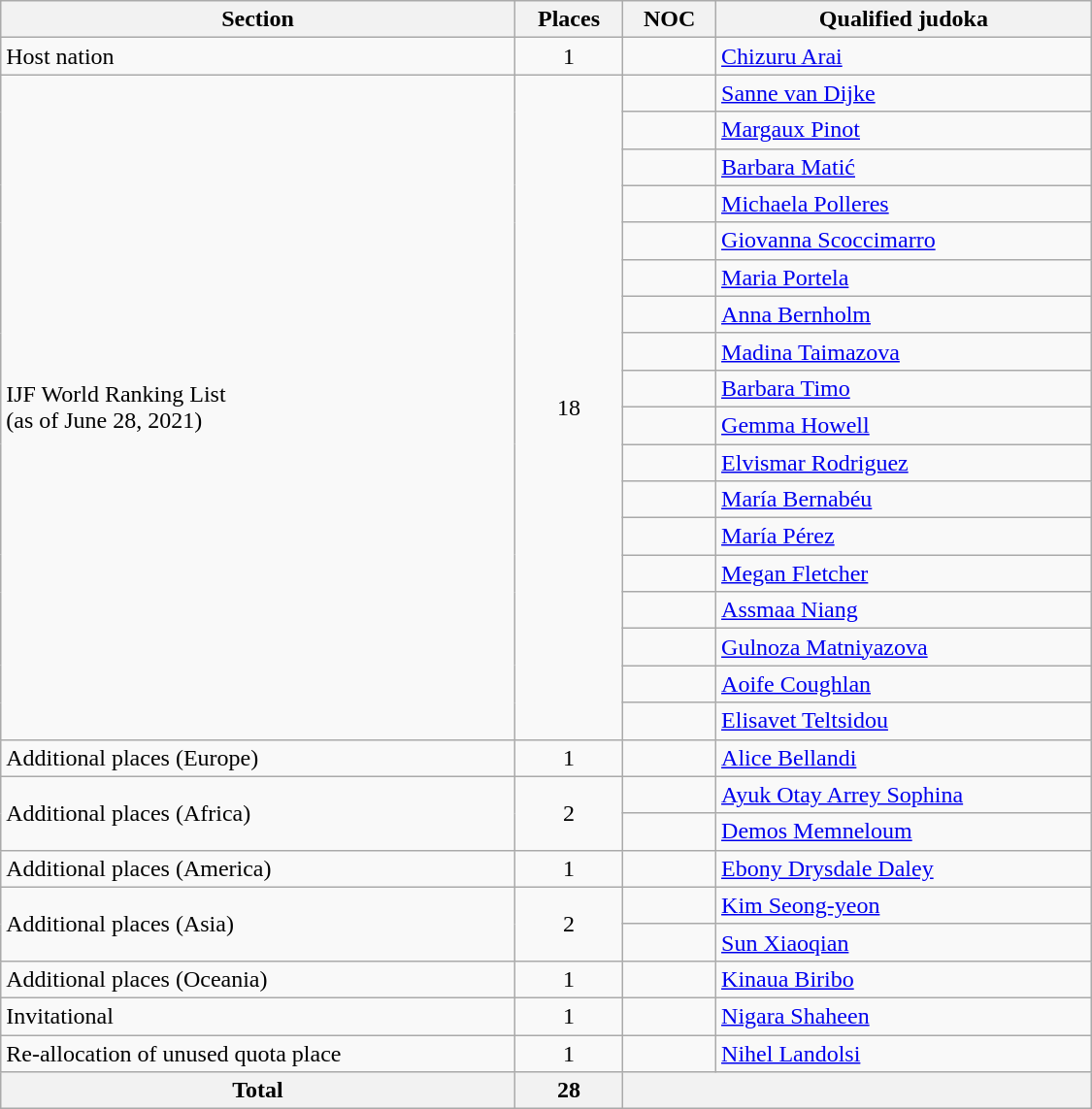<table class="wikitable"  width=750>
<tr>
<th>Section</th>
<th>Places</th>
<th>NOC</th>
<th>Qualified judoka</th>
</tr>
<tr>
<td>Host nation</td>
<td align=center>1</td>
<td></td>
<td><a href='#'>Chizuru Arai</a></td>
</tr>
<tr>
<td rowspan=18>IJF World Ranking List<br>(as of June 28, 2021)</td>
<td rowspan=18 align=center>18</td>
<td></td>
<td><a href='#'>Sanne van Dijke</a></td>
</tr>
<tr>
<td></td>
<td><a href='#'>Margaux Pinot</a></td>
</tr>
<tr>
<td></td>
<td><a href='#'>Barbara Matić</a></td>
</tr>
<tr>
<td></td>
<td><a href='#'>Michaela Polleres</a></td>
</tr>
<tr>
<td></td>
<td><a href='#'>Giovanna Scoccimarro</a></td>
</tr>
<tr>
<td></td>
<td><a href='#'>Maria Portela</a></td>
</tr>
<tr>
<td></td>
<td><a href='#'>Anna Bernholm</a></td>
</tr>
<tr>
<td></td>
<td><a href='#'>Madina Taimazova</a></td>
</tr>
<tr>
<td></td>
<td><a href='#'>Barbara Timo</a></td>
</tr>
<tr>
<td></td>
<td><a href='#'>Gemma Howell</a></td>
</tr>
<tr>
<td></td>
<td><a href='#'>Elvismar Rodriguez</a></td>
</tr>
<tr>
<td></td>
<td><a href='#'>María Bernabéu</a></td>
</tr>
<tr>
<td></td>
<td><a href='#'>María Pérez</a></td>
</tr>
<tr>
<td></td>
<td><a href='#'>Megan Fletcher</a></td>
</tr>
<tr>
<td></td>
<td><a href='#'>Assmaa Niang</a></td>
</tr>
<tr>
<td></td>
<td><a href='#'>Gulnoza Matniyazova</a></td>
</tr>
<tr>
<td></td>
<td><a href='#'>Aoife Coughlan</a></td>
</tr>
<tr>
<td></td>
<td><a href='#'>Elisavet Teltsidou</a></td>
</tr>
<tr>
<td rowspan=1>Additional places (Europe)</td>
<td rowspan=1 align=center>1</td>
<td></td>
<td><a href='#'>Alice Bellandi</a></td>
</tr>
<tr>
<td rowspan=2>Additional places (Africa)</td>
<td rowspan=2 align=center>2</td>
<td></td>
<td><a href='#'>Ayuk Otay Arrey Sophina</a></td>
</tr>
<tr>
<td></td>
<td><a href='#'>Demos Memneloum</a></td>
</tr>
<tr>
<td>Additional places (America)</td>
<td align=center>1</td>
<td></td>
<td><a href='#'>Ebony Drysdale Daley</a></td>
</tr>
<tr>
<td rowspan=2>Additional places (Asia)</td>
<td rowspan=2 align=center>2</td>
<td></td>
<td><a href='#'>Kim Seong-yeon</a></td>
</tr>
<tr>
<td></td>
<td><a href='#'>Sun Xiaoqian</a></td>
</tr>
<tr>
<td>Additional places (Oceania)</td>
<td align=center>1</td>
<td></td>
<td><a href='#'>Kinaua Biribo</a></td>
</tr>
<tr>
<td>Invitational</td>
<td align=center>1</td>
<td></td>
<td><a href='#'>Nigara Shaheen</a></td>
</tr>
<tr>
<td>Re-allocation of unused quota place</td>
<td align=center>1</td>
<td></td>
<td><a href='#'>Nihel Landolsi </a></td>
</tr>
<tr>
<th>Total</th>
<th>28</th>
<th colspan=2></th>
</tr>
</table>
